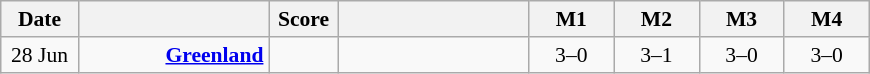<table class="wikitable" style="text-align: center; font-size:90% ">
<tr>
<th width="45">Date</th>
<th align="right" width="120"></th>
<th width="40">Score</th>
<th align="left" width="120"></th>
<th width="50">M1</th>
<th width="50">M2</th>
<th width="50">M3</th>
<th width="50">M4</th>
</tr>
<tr>
<td>28 Jun</td>
<td align=right><strong><a href='#'>Greenland</a></strong> </td>
<td align=center></td>
<td align=left></td>
<td>3–0</td>
<td>3–1</td>
<td>3–0</td>
<td>3–0</td>
</tr>
</table>
